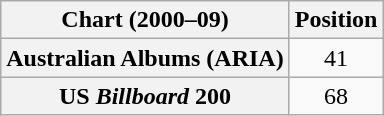<table class="wikitable plainrowheaders" style="text-align:center;">
<tr>
<th scope="col">Chart (2000–09)</th>
<th scope="col">Position</th>
</tr>
<tr>
<th scope="row">Australian Albums (ARIA)</th>
<td>41</td>
</tr>
<tr>
<th scope="row">US <em>Billboard</em> 200</th>
<td>68</td>
</tr>
</table>
